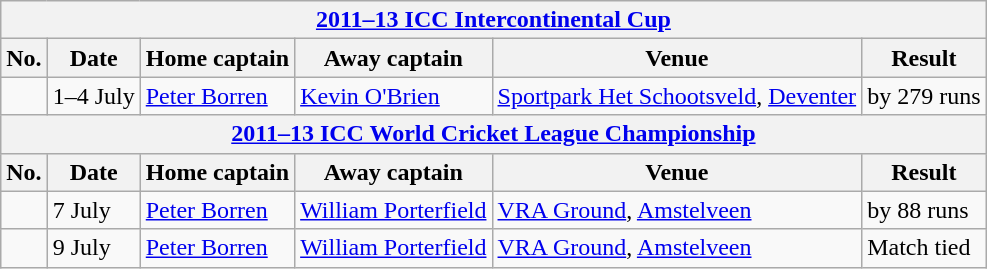<table class="wikitable">
<tr>
<th colspan="6"><a href='#'>2011–13 ICC Intercontinental Cup</a></th>
</tr>
<tr>
<th>No.</th>
<th>Date</th>
<th>Home captain</th>
<th>Away captain</th>
<th>Venue</th>
<th>Result</th>
</tr>
<tr>
<td></td>
<td>1–4 July</td>
<td><a href='#'>Peter Borren</a></td>
<td><a href='#'>Kevin O'Brien</a></td>
<td><a href='#'>Sportpark Het Schootsveld</a>, <a href='#'>Deventer</a></td>
<td> by 279 runs</td>
</tr>
<tr>
<th colspan="6"><a href='#'>2011–13 ICC World Cricket League Championship</a></th>
</tr>
<tr>
<th>No.</th>
<th>Date</th>
<th>Home captain</th>
<th>Away captain</th>
<th>Venue</th>
<th>Result</th>
</tr>
<tr>
<td></td>
<td>7 July</td>
<td><a href='#'>Peter Borren</a></td>
<td><a href='#'>William Porterfield</a></td>
<td><a href='#'>VRA Ground</a>, <a href='#'>Amstelveen</a></td>
<td> by 88 runs</td>
</tr>
<tr>
<td></td>
<td>9 July</td>
<td><a href='#'>Peter Borren</a></td>
<td><a href='#'>William Porterfield</a></td>
<td><a href='#'>VRA Ground</a>, <a href='#'>Amstelveen</a></td>
<td>Match tied</td>
</tr>
</table>
